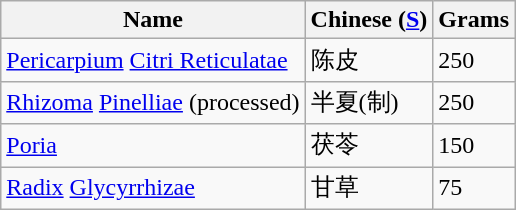<table class="wikitable sortable">
<tr>
<th>Name</th>
<th>Chinese (<a href='#'>S</a>)</th>
<th>Grams</th>
</tr>
<tr>
<td><a href='#'>Pericarpium</a> <a href='#'>Citri Reticulatae</a></td>
<td>陈皮</td>
<td>250</td>
</tr>
<tr>
<td><a href='#'>Rhizoma</a> <a href='#'>Pinelliae</a> (processed)</td>
<td>半夏(制)</td>
<td>250</td>
</tr>
<tr>
<td><a href='#'>Poria</a></td>
<td>茯苓</td>
<td>150</td>
</tr>
<tr>
<td><a href='#'>Radix</a> <a href='#'>Glycyrrhizae</a></td>
<td>甘草</td>
<td>75</td>
</tr>
</table>
